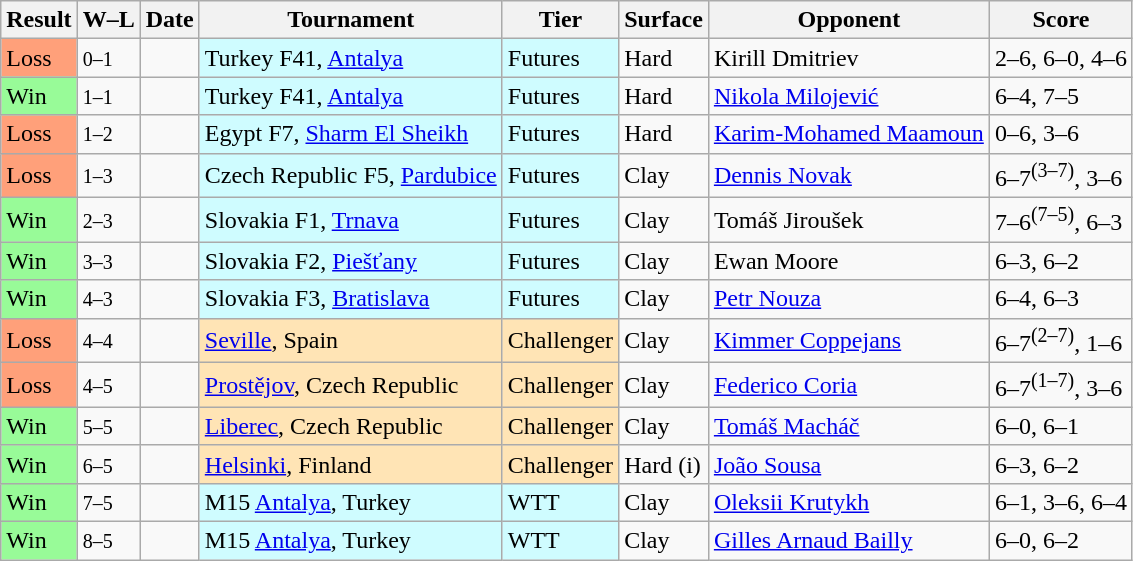<table class="sortable wikitable">
<tr>
<th>Result</th>
<th class="unsortable">W–L</th>
<th>Date</th>
<th>Tournament</th>
<th>Tier</th>
<th>Surface</th>
<th>Opponent</th>
<th class="unsortable">Score</th>
</tr>
<tr>
<td bgcolor=FFA07A>Loss</td>
<td><small>0–1</small></td>
<td></td>
<td style=background:#cffcff>Turkey F41, <a href='#'>Antalya</a></td>
<td style=background:#cffcff>Futures</td>
<td>Hard</td>
<td> Kirill Dmitriev</td>
<td>2–6, 6–0, 4–6</td>
</tr>
<tr>
<td bgcolor=98FB98>Win</td>
<td><small>1–1</small></td>
<td></td>
<td style=background:#cffcff>Turkey F41, <a href='#'>Antalya</a></td>
<td style=background:#cffcff>Futures</td>
<td>Hard</td>
<td> <a href='#'>Nikola Milojević</a></td>
<td>6–4, 7–5</td>
</tr>
<tr>
<td bgcolor=FFA07A>Loss</td>
<td><small>1–2</small></td>
<td></td>
<td style=background:#cffcff>Egypt F7, <a href='#'>Sharm El Sheikh</a></td>
<td style=background:#cffcff>Futures</td>
<td>Hard</td>
<td> <a href='#'>Karim-Mohamed Maamoun</a></td>
<td>0–6, 3–6</td>
</tr>
<tr>
<td bgcolor=FFA07A>Loss</td>
<td><small>1–3</small></td>
<td></td>
<td style=background:#cffcff>Czech Republic F5, <a href='#'>Pardubice</a></td>
<td style=background:#cffcff>Futures</td>
<td>Clay</td>
<td> <a href='#'>Dennis Novak</a></td>
<td>6–7<sup>(3–7)</sup>, 3–6</td>
</tr>
<tr>
<td bgcolor=98FB98>Win</td>
<td><small>2–3</small></td>
<td></td>
<td style=background:#cffcff>Slovakia F1, <a href='#'>Trnava</a></td>
<td style=background:#cffcff>Futures</td>
<td>Clay</td>
<td> Tomáš Jiroušek</td>
<td>7–6<sup>(7–5)</sup>, 6–3</td>
</tr>
<tr>
<td bgcolor=98FB98>Win</td>
<td><small>3–3</small></td>
<td></td>
<td style=background:#cffcff>Slovakia F2, <a href='#'>Piešťany</a></td>
<td style=background:#cffcff>Futures</td>
<td>Clay</td>
<td> Ewan Moore</td>
<td>6–3, 6–2</td>
</tr>
<tr>
<td bgcolor=98FB98>Win</td>
<td><small>4–3</small></td>
<td></td>
<td style=background:#cffcff>Slovakia F3, <a href='#'>Bratislava</a></td>
<td style=background:#cffcff>Futures</td>
<td>Clay</td>
<td> <a href='#'>Petr Nouza</a></td>
<td>6–4, 6–3</td>
</tr>
<tr>
<td bgcolor=FFA07A>Loss</td>
<td><small>4–4</small></td>
<td><a href='#'></a></td>
<td style=background:moccasin><a href='#'>Seville</a>, Spain</td>
<td style=background:moccasin>Challenger</td>
<td>Clay</td>
<td> <a href='#'>Kimmer Coppejans</a></td>
<td>6–7<sup>(2–7)</sup>, 1–6</td>
</tr>
<tr>
<td bgcolor=FFA07A>Loss</td>
<td><small>4–5</small></td>
<td><a href='#'></a></td>
<td style="background:moccasin;"><a href='#'>Prostějov</a>, Czech Republic</td>
<td style="background:moccasin;">Challenger</td>
<td>Clay</td>
<td> <a href='#'>Federico Coria</a></td>
<td>6–7<sup>(1–7)</sup>, 3–6</td>
</tr>
<tr>
<td bgcolor=98FB98>Win</td>
<td><small>5–5</small></td>
<td><a href='#'></a></td>
<td style="background:moccasin;"><a href='#'>Liberec</a>, Czech Republic</td>
<td style="background:moccasin;">Challenger</td>
<td>Clay</td>
<td> <a href='#'>Tomáš Macháč</a></td>
<td>6–0, 6–1</td>
</tr>
<tr>
<td bgcolor=98FB98>Win</td>
<td><small>6–5</small></td>
<td><a href='#'></a></td>
<td style="background:moccasin;"><a href='#'>Helsinki</a>, Finland</td>
<td style="background:moccasin;">Challenger</td>
<td>Hard (i)</td>
<td> <a href='#'>João Sousa</a></td>
<td>6–3, 6–2</td>
</tr>
<tr>
<td bgcolor=98FB98>Win</td>
<td><small>7–5</small></td>
<td></td>
<td style=background:#cffcff>M15 <a href='#'>Antalya</a>, Turkey</td>
<td style=background:#cffcff>WTT</td>
<td>Clay</td>
<td> <a href='#'>Oleksii Krutykh</a></td>
<td>6–1, 3–6, 6–4</td>
</tr>
<tr>
<td bgcolor=98FB98>Win</td>
<td><small>8–5</small></td>
<td></td>
<td style=background:#cffcff>M15 <a href='#'>Antalya</a>, Turkey</td>
<td style=background:#cffcff>WTT</td>
<td>Clay</td>
<td> <a href='#'>Gilles Arnaud Bailly</a></td>
<td>6–0, 6–2</td>
</tr>
</table>
